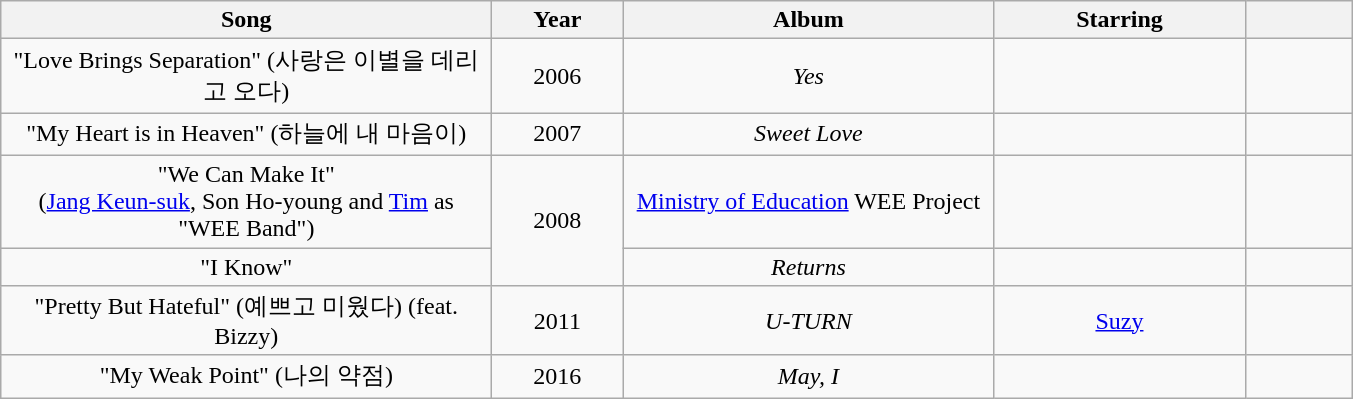<table class="wikitable" style="text-align:center;">
<tr>
<th style="width:20em;">Song</th>
<th style="width:5em;">Year</th>
<th style="width:15em;">Album</th>
<th style="width:10em;">Starring</th>
<th style="width:4em;"></th>
</tr>
<tr>
<td>"Love Brings Separation" (사랑은 이별을 데리고 오다)</td>
<td>2006</td>
<td><em>Yes</em></td>
<td></td>
<td></td>
</tr>
<tr>
<td>"My Heart is in Heaven" (하늘에 내 마음이)</td>
<td>2007</td>
<td><em>Sweet Love</em></td>
<td></td>
<td></td>
</tr>
<tr>
<td>"We Can Make It"<br>(<a href='#'>Jang Keun-suk</a>, Son Ho-young and <a href='#'>Tim</a> as "WEE Band")</td>
<td rowspan="2">2008</td>
<td><a href='#'>Ministry of Education</a> WEE Project</td>
<td></td>
<td></td>
</tr>
<tr>
<td>"I Know"</td>
<td><em>Returns</em></td>
<td></td>
<td></td>
</tr>
<tr>
<td>"Pretty But Hateful" (예쁘고 미웠다) (feat. Bizzy)</td>
<td>2011</td>
<td><em>U-TURN</em></td>
<td><a href='#'>Suzy</a></td>
<td></td>
</tr>
<tr>
<td>"My Weak Point" (나의 약점)</td>
<td>2016</td>
<td><em>May, I</em></td>
<td></td>
<td></td>
</tr>
</table>
